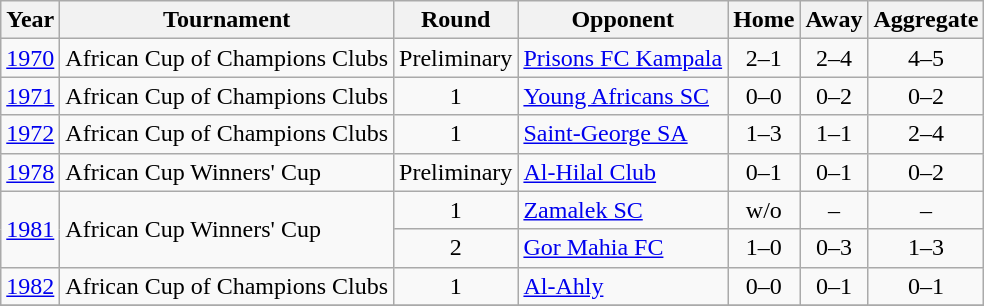<table class="wikitable">
<tr>
<th>Year</th>
<th>Tournament</th>
<th>Round</th>
<th>Opponent</th>
<th>Home</th>
<th>Away</th>
<th>Aggregate</th>
</tr>
<tr>
<td><a href='#'>1970</a></td>
<td>African Cup of Champions Clubs</td>
<td align=center>Preliminary</td>
<td> <a href='#'>Prisons FC Kampala</a></td>
<td align=center>2–1</td>
<td align=center>2–4</td>
<td align=center>4–5</td>
</tr>
<tr>
<td><a href='#'>1971</a></td>
<td>African Cup of Champions Clubs</td>
<td align=center>1</td>
<td> <a href='#'>Young Africans SC</a></td>
<td align=center>0–0</td>
<td align=center>0–2</td>
<td align=center>0–2</td>
</tr>
<tr>
<td><a href='#'>1972</a></td>
<td>African Cup of Champions Clubs</td>
<td align=center>1</td>
<td> <a href='#'>Saint-George SA</a></td>
<td align=center>1–3</td>
<td align=center>1–1</td>
<td align=center>2–4</td>
</tr>
<tr>
<td><a href='#'>1978</a></td>
<td>African Cup Winners' Cup</td>
<td align=center>Preliminary</td>
<td> <a href='#'>Al-Hilal Club</a></td>
<td align=center>0–1</td>
<td align=center>0–1</td>
<td align=center>0–2</td>
</tr>
<tr>
<td rowspan=2><a href='#'>1981</a></td>
<td rowspan=2>African Cup Winners' Cup</td>
<td align=center>1</td>
<td> <a href='#'>Zamalek SC</a></td>
<td align=center>w/o</td>
<td align=center>–</td>
<td align=center>–</td>
</tr>
<tr>
<td align=center>2</td>
<td> <a href='#'>Gor Mahia FC</a></td>
<td align=center>1–0</td>
<td align=center>0–3</td>
<td align=center>1–3</td>
</tr>
<tr>
<td><a href='#'>1982</a></td>
<td>African Cup of Champions Clubs</td>
<td align=center>1</td>
<td> <a href='#'>Al-Ahly</a></td>
<td align=center>0–0</td>
<td align=center>0–1</td>
<td align=center>0–1</td>
</tr>
<tr>
</tr>
</table>
